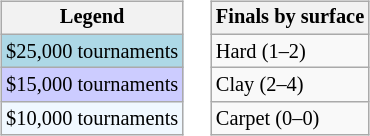<table>
<tr valign=top>
<td><br><table class="wikitable" style=font-size:85%>
<tr>
<th>Legend</th>
</tr>
<tr style="background:lightblue;">
<td>$25,000 tournaments</td>
</tr>
<tr style="background:#ccccff;">
<td>$15,000 tournaments</td>
</tr>
<tr style="background:#f0f8ff;">
<td>$10,000 tournaments</td>
</tr>
</table>
</td>
<td><br><table class="wikitable" style=font-size:85%>
<tr>
<th>Finals by surface</th>
</tr>
<tr>
<td>Hard (1–2)</td>
</tr>
<tr>
<td>Clay (2–4)</td>
</tr>
<tr>
<td>Carpet (0–0)</td>
</tr>
</table>
</td>
</tr>
</table>
